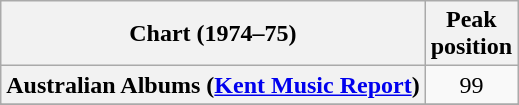<table class="wikitable sortable plainrowheaders" style="text-align:center">
<tr>
<th scope="col">Chart (1974–75)</th>
<th scope="col">Peak<br>position</th>
</tr>
<tr>
<th scope="row">Australian Albums (<a href='#'>Kent Music Report</a>)</th>
<td>99</td>
</tr>
<tr>
</tr>
<tr>
</tr>
<tr>
</tr>
</table>
